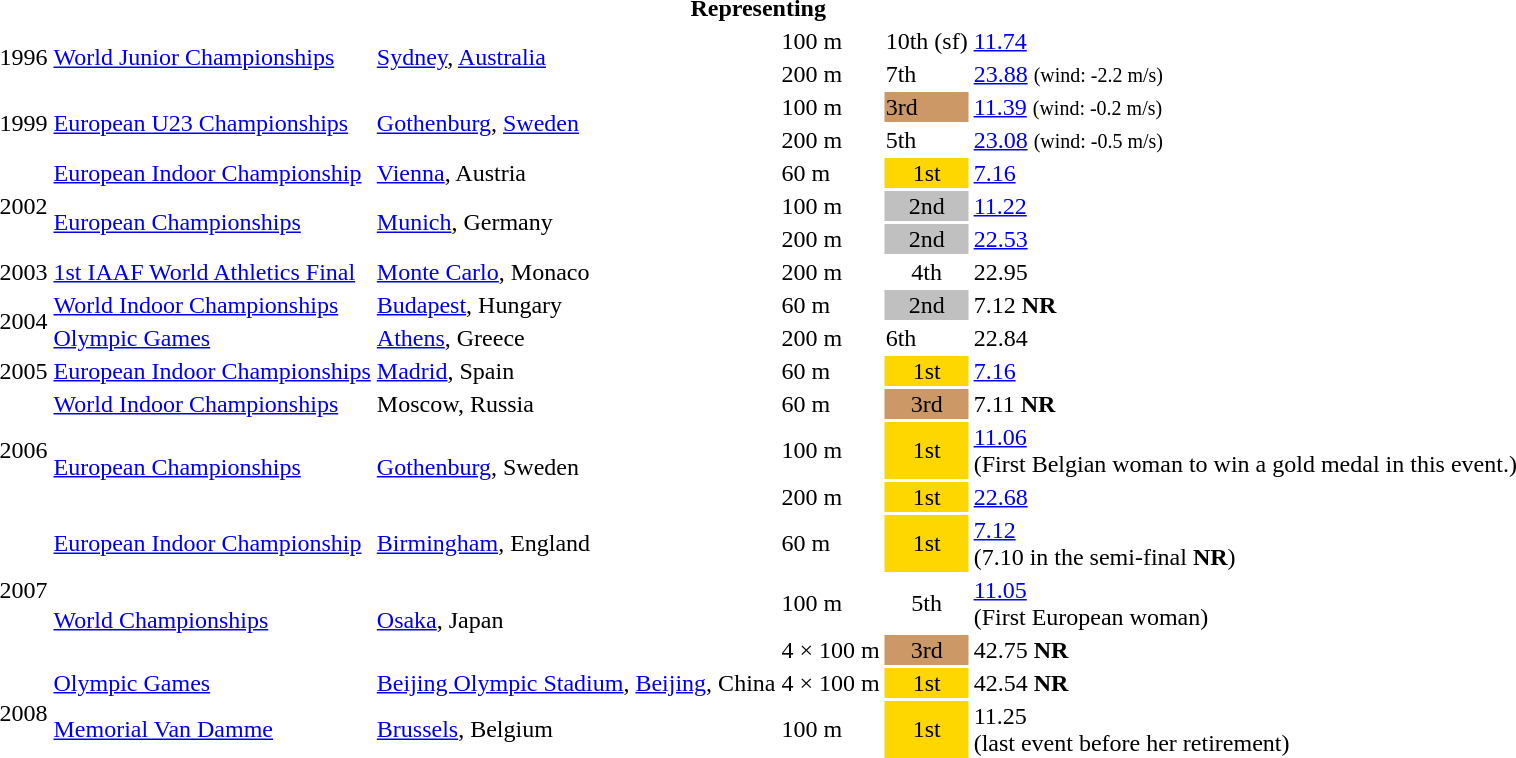<table>
<tr>
<th colspan="6">Representing </th>
</tr>
<tr>
<td rowspan=2>1996</td>
<td rowspan=2><a href='#'>World Junior Championships</a></td>
<td rowspan=2><a href='#'>Sydney</a>, <a href='#'>Australia</a></td>
<td>100 m</td>
<td>10th (sf)</td>
<td><a href='#'>11.74</a></td>
</tr>
<tr>
<td>200 m</td>
<td>7th</td>
<td><a href='#'>23.88</a> <small>(wind: -2.2 m/s)</small></td>
</tr>
<tr>
<td rowspan=2>1999</td>
<td rowspan=2><a href='#'>European U23 Championships</a></td>
<td rowspan=2><a href='#'>Gothenburg</a>, <a href='#'>Sweden</a></td>
<td>100 m</td>
<td bgcolor="cc9966">3rd</td>
<td><a href='#'>11.39</a> <small>(wind: -0.2 m/s)</small></td>
</tr>
<tr>
<td>200 m</td>
<td>5th</td>
<td><a href='#'>23.08</a> <small>(wind: -0.5 m/s)</small></td>
</tr>
<tr>
<td rowspan="3">2002</td>
<td><a href='#'>European Indoor Championship</a></td>
<td><a href='#'>Vienna</a>, Austria</td>
<td>60 m</td>
<td bgcolor="gold" align="center">1st</td>
<td><a href='#'>7.16</a></td>
</tr>
<tr>
<td rowspan="2"><a href='#'>European Championships</a></td>
<td rowspan="2"><a href='#'>Munich</a>, Germany</td>
<td>100 m</td>
<td bgcolor="silver" align="center">2nd</td>
<td><a href='#'>11.22</a></td>
</tr>
<tr>
<td>200 m</td>
<td bgcolor="silver" align="center">2nd</td>
<td><a href='#'>22.53</a></td>
</tr>
<tr>
<td>2003</td>
<td><a href='#'>1st IAAF World Athletics Final</a></td>
<td><a href='#'>Monte Carlo</a>, Monaco</td>
<td>200 m</td>
<td align="center">4th</td>
<td>22.95</td>
</tr>
<tr>
<td rowspan=2>2004</td>
<td><a href='#'>World Indoor Championships</a></td>
<td><a href='#'>Budapest</a>, Hungary</td>
<td>60 m</td>
<td bgcolor="silver" align="center">2nd</td>
<td>7.12 <strong>NR</strong></td>
</tr>
<tr>
<td><a href='#'>Olympic Games</a></td>
<td><a href='#'>Athens</a>, Greece</td>
<td>200 m</td>
<td>6th</td>
<td>22.84</td>
</tr>
<tr>
<td>2005</td>
<td><a href='#'>European Indoor Championships</a></td>
<td><a href='#'>Madrid</a>, Spain</td>
<td>60 m</td>
<td bgcolor="gold" align="center">1st</td>
<td><a href='#'>7.16</a></td>
</tr>
<tr>
<td rowspan="3">2006</td>
<td><a href='#'>World Indoor Championships</a></td>
<td>Moscow, Russia</td>
<td>60 m</td>
<td bgcolor=CC9966 align="center">3rd</td>
<td>7.11 <strong>NR</strong></td>
</tr>
<tr>
<td rowspan="2"><a href='#'>European Championships</a></td>
<td rowspan="2"><a href='#'>Gothenburg</a>, Sweden</td>
<td>100 m</td>
<td bgcolor="gold" align="center">1st</td>
<td><a href='#'>11.06</a> <br> (First Belgian woman to win a gold medal in this event.)</td>
</tr>
<tr>
<td>200 m</td>
<td bgcolor="gold" align="center">1st</td>
<td><a href='#'>22.68</a></td>
</tr>
<tr>
<td rowspan="3">2007</td>
<td><a href='#'>European Indoor Championship</a></td>
<td><a href='#'>Birmingham</a>, England</td>
<td>60 m</td>
<td bgcolor="gold" align="center">1st</td>
<td><a href='#'>7.12</a> <br> (7.10 in the semi-final <strong>NR</strong>)</td>
</tr>
<tr>
<td rowspan="2" valign=center><a href='#'>World Championships</a></td>
<td rowspan="2"><a href='#'>Osaka</a>, Japan</td>
<td>100 m</td>
<td align="center">5th</td>
<td><a href='#'>11.05</a> <br> (First European woman)</td>
</tr>
<tr>
<td>4 × 100 m</td>
<td align="center" bgcolor=CC9966>3rd</td>
<td>42.75 <strong>NR</strong></td>
</tr>
<tr>
<td rowspan=2>2008</td>
<td><a href='#'>Olympic Games</a></td>
<td><a href='#'>Beijing Olympic Stadium</a>, <a href='#'>Beijing</a>, China</td>
<td>4 × 100 m</td>
<td bgcolor="gold" align="center">1st</td>
<td>42.54 <strong>NR</strong></td>
</tr>
<tr>
<td><a href='#'>Memorial Van Damme</a></td>
<td><a href='#'>Brussels</a>, Belgium</td>
<td>100 m</td>
<td bgcolor="gold" align="center">1st</td>
<td>11.25 <br> (last event before her retirement)</td>
</tr>
</table>
